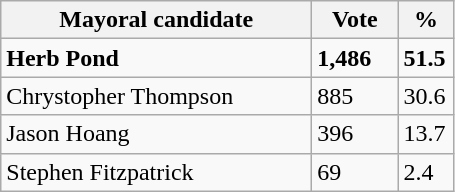<table class="wikitable">
<tr>
<th width="200px">Mayoral candidate</th>
<th width="50px">Vote</th>
<th width="30px">%</th>
</tr>
<tr>
<td><strong>Herb Pond</strong> </td>
<td><strong>1,486</strong></td>
<td><strong>51.5</strong></td>
</tr>
<tr>
<td>Chrystopher Thompson</td>
<td>885</td>
<td>30.6</td>
</tr>
<tr>
<td>Jason Hoang</td>
<td>396</td>
<td>13.7</td>
</tr>
<tr>
<td>Stephen Fitzpatrick</td>
<td>69</td>
<td>2.4</td>
</tr>
</table>
